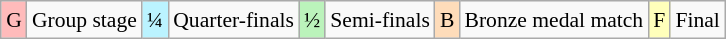<table class="wikitable" style="margin:0.5em auto; font-size:90%; line-height:1.25em;">
<tr>
<td bgcolor="#FFBBBB" align=center>G</td>
<td>Group stage</td>
<td bgcolor="#BBF3FF" align=center>¼</td>
<td>Quarter-finals</td>
<td bgcolor="#BBF3BB" align=center>½</td>
<td>Semi-finals</td>
<td bgcolor="#FEDCBA" align=center>B</td>
<td>Bronze medal match</td>
<td bgcolor="#FFFFBB" align=center>F</td>
<td>Final</td>
</tr>
</table>
